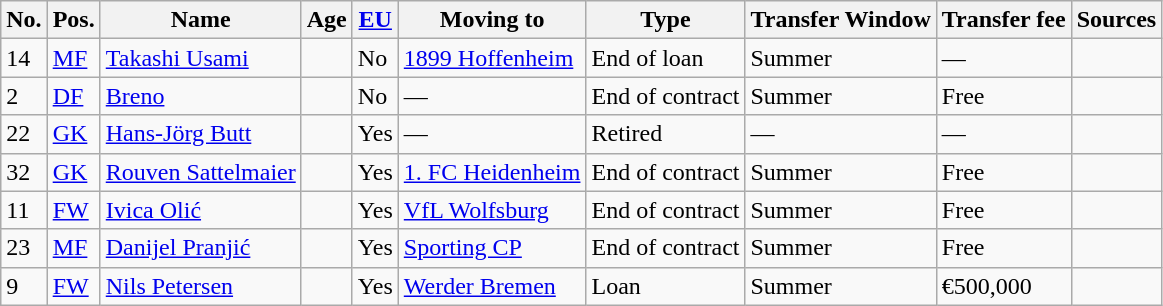<table class="wikitable">
<tr>
<th>No.</th>
<th>Pos.</th>
<th>Name</th>
<th>Age</th>
<th><a href='#'>EU</a></th>
<th>Moving to</th>
<th>Type</th>
<th>Transfer Window</th>
<th>Transfer fee</th>
<th>Sources</th>
</tr>
<tr>
<td>14</td>
<td><a href='#'>MF</a></td>
<td><a href='#'>Takashi Usami</a></td>
<td></td>
<td>No</td>
<td><a href='#'>1899 Hoffenheim</a></td>
<td>End of loan</td>
<td>Summer</td>
<td>—</td>
<td></td>
</tr>
<tr>
<td>2</td>
<td><a href='#'>DF</a></td>
<td><a href='#'>Breno</a></td>
<td></td>
<td>No</td>
<td>—</td>
<td>End of contract</td>
<td>Summer</td>
<td>Free</td>
<td></td>
</tr>
<tr>
<td>22</td>
<td><a href='#'>GK</a></td>
<td><a href='#'>Hans-Jörg Butt</a></td>
<td></td>
<td>Yes</td>
<td>—</td>
<td>Retired</td>
<td>—</td>
<td>—</td>
<td></td>
</tr>
<tr>
<td>32</td>
<td><a href='#'>GK</a></td>
<td><a href='#'>Rouven Sattelmaier</a></td>
<td></td>
<td>Yes</td>
<td><a href='#'>1. FC Heidenheim</a></td>
<td>End of contract</td>
<td>Summer</td>
<td>Free</td>
<td></td>
</tr>
<tr>
<td>11</td>
<td><a href='#'>FW</a></td>
<td><a href='#'>Ivica Olić</a></td>
<td></td>
<td>Yes</td>
<td><a href='#'>VfL Wolfsburg</a></td>
<td>End of contract</td>
<td>Summer</td>
<td>Free</td>
<td></td>
</tr>
<tr>
<td>23</td>
<td><a href='#'>MF</a></td>
<td><a href='#'>Danijel Pranjić</a></td>
<td></td>
<td>Yes</td>
<td><a href='#'>Sporting CP</a></td>
<td>End of contract</td>
<td>Summer</td>
<td>Free</td>
<td></td>
</tr>
<tr>
<td>9</td>
<td><a href='#'>FW</a></td>
<td><a href='#'>Nils Petersen</a></td>
<td></td>
<td>Yes</td>
<td><a href='#'>Werder Bremen</a></td>
<td>Loan</td>
<td>Summer</td>
<td>€500,000</td>
<td></td>
</tr>
</table>
